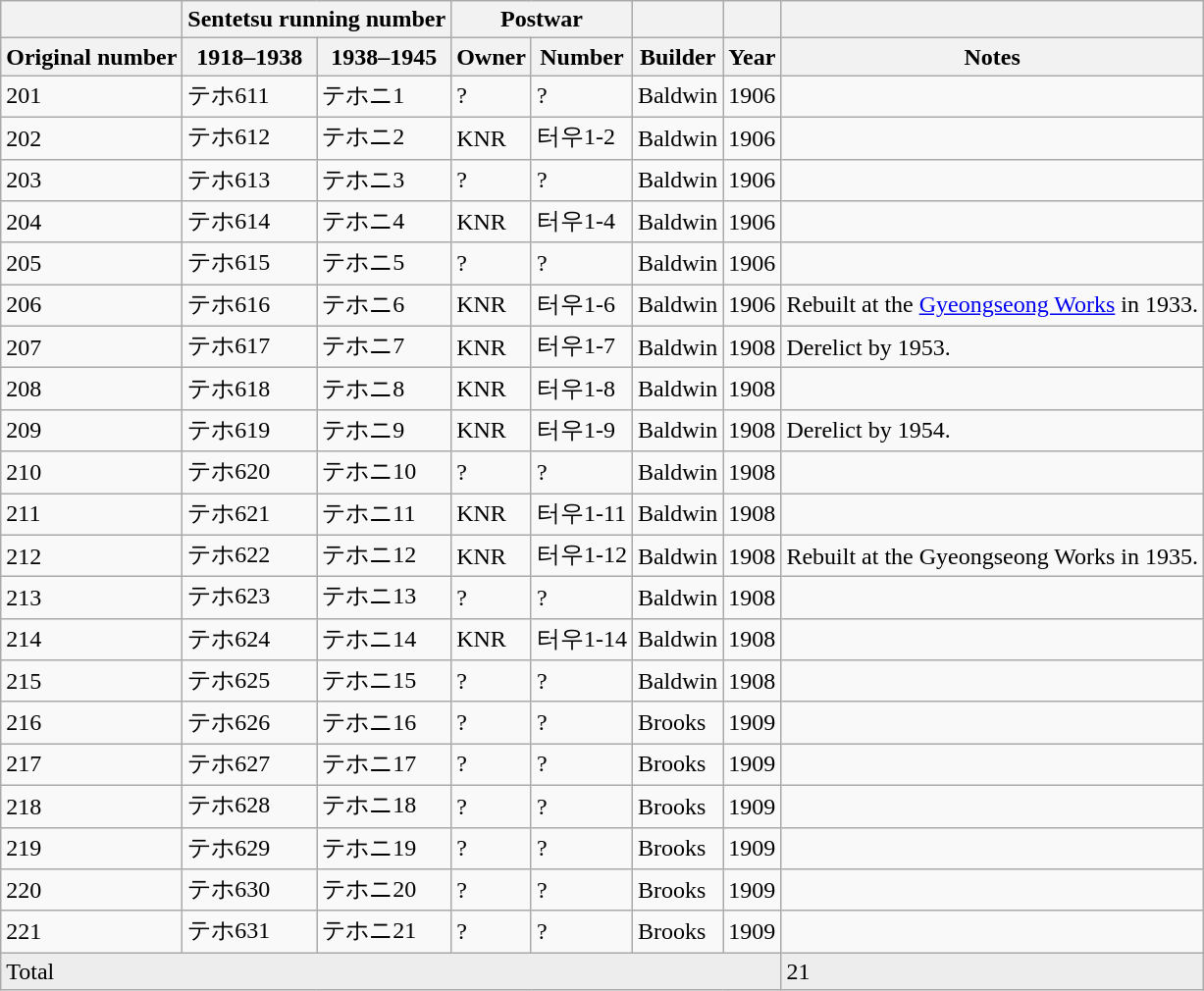<table class="wikitable">
<tr>
<th></th>
<th colspan="2">Sentetsu running number</th>
<th colspan="2">Postwar</th>
<th></th>
<th></th>
<th></th>
</tr>
<tr>
<th>Original number</th>
<th>1918–1938</th>
<th>1938–1945</th>
<th>Owner</th>
<th>Number</th>
<th>Builder</th>
<th>Year</th>
<th>Notes</th>
</tr>
<tr>
<td>201</td>
<td>テホ611</td>
<td>テホニ1</td>
<td>?</td>
<td>?</td>
<td>Baldwin</td>
<td>1906</td>
<td></td>
</tr>
<tr>
<td>202</td>
<td>テホ612</td>
<td>テホニ2</td>
<td>KNR</td>
<td>터우1-2</td>
<td>Baldwin</td>
<td>1906</td>
<td></td>
</tr>
<tr>
<td>203</td>
<td>テホ613</td>
<td>テホニ3</td>
<td>?</td>
<td>?</td>
<td>Baldwin</td>
<td>1906</td>
<td></td>
</tr>
<tr>
<td>204</td>
<td>テホ614</td>
<td>テホニ4</td>
<td>KNR</td>
<td>터우1-4</td>
<td>Baldwin</td>
<td>1906</td>
<td></td>
</tr>
<tr>
<td>205</td>
<td>テホ615</td>
<td>テホニ5</td>
<td>?</td>
<td>?</td>
<td>Baldwin</td>
<td>1906</td>
<td></td>
</tr>
<tr>
<td>206</td>
<td>テホ616</td>
<td>テホニ6</td>
<td>KNR</td>
<td>터우1-6</td>
<td>Baldwin</td>
<td>1906</td>
<td>Rebuilt at the <a href='#'>Gyeongseong Works</a> in 1933.</td>
</tr>
<tr>
<td>207</td>
<td>テホ617</td>
<td>テホニ7</td>
<td>KNR</td>
<td>터우1-7</td>
<td>Baldwin</td>
<td>1908</td>
<td>Derelict by 1953.</td>
</tr>
<tr>
<td>208</td>
<td>テホ618</td>
<td>テホニ8</td>
<td>KNR</td>
<td>터우1-8</td>
<td>Baldwin</td>
<td>1908</td>
<td></td>
</tr>
<tr>
<td>209</td>
<td>テホ619</td>
<td>テホニ9</td>
<td>KNR</td>
<td>터우1-9</td>
<td>Baldwin</td>
<td>1908</td>
<td>Derelict by 1954.</td>
</tr>
<tr>
<td>210</td>
<td>テホ620</td>
<td>テホニ10</td>
<td>?</td>
<td>?</td>
<td>Baldwin</td>
<td>1908</td>
<td></td>
</tr>
<tr>
<td>211</td>
<td>テホ621</td>
<td>テホニ11</td>
<td>KNR</td>
<td>터우1-11</td>
<td>Baldwin</td>
<td>1908</td>
<td></td>
</tr>
<tr>
<td>212</td>
<td>テホ622</td>
<td>テホニ12</td>
<td>KNR</td>
<td>터우1-12</td>
<td>Baldwin</td>
<td>1908</td>
<td>Rebuilt at the Gyeongseong Works in 1935.</td>
</tr>
<tr>
<td>213</td>
<td>テホ623</td>
<td>テホニ13</td>
<td>?</td>
<td>?</td>
<td>Baldwin</td>
<td>1908</td>
<td></td>
</tr>
<tr>
<td>214</td>
<td>テホ624</td>
<td>テホニ14</td>
<td>KNR</td>
<td>터우1-14</td>
<td>Baldwin</td>
<td>1908</td>
<td></td>
</tr>
<tr>
<td>215</td>
<td>テホ625</td>
<td>テホニ15</td>
<td>?</td>
<td>?</td>
<td>Baldwin</td>
<td>1908</td>
<td></td>
</tr>
<tr>
<td>216</td>
<td>テホ626</td>
<td>テホニ16</td>
<td>?</td>
<td>?</td>
<td>Brooks</td>
<td>1909</td>
<td></td>
</tr>
<tr>
<td>217</td>
<td>テホ627</td>
<td>テホニ17</td>
<td>?</td>
<td>?</td>
<td>Brooks</td>
<td>1909</td>
<td></td>
</tr>
<tr>
<td>218</td>
<td>テホ628</td>
<td>テホニ18</td>
<td>?</td>
<td>?</td>
<td>Brooks</td>
<td>1909</td>
<td></td>
</tr>
<tr>
<td>219</td>
<td>テホ629</td>
<td>テホニ19</td>
<td>?</td>
<td>?</td>
<td>Brooks</td>
<td>1909</td>
<td></td>
</tr>
<tr>
<td>220</td>
<td>テホ630</td>
<td>テホニ20</td>
<td>?</td>
<td>?</td>
<td>Brooks</td>
<td>1909</td>
<td></td>
</tr>
<tr>
<td>221</td>
<td>テホ631</td>
<td>テホニ21</td>
<td>?</td>
<td>?</td>
<td>Brooks</td>
<td>1909</td>
<td></td>
</tr>
<tr>
<td bgcolor=#ededed colspan="7">Total</td>
<td bgcolor=#ededed>21</td>
</tr>
</table>
